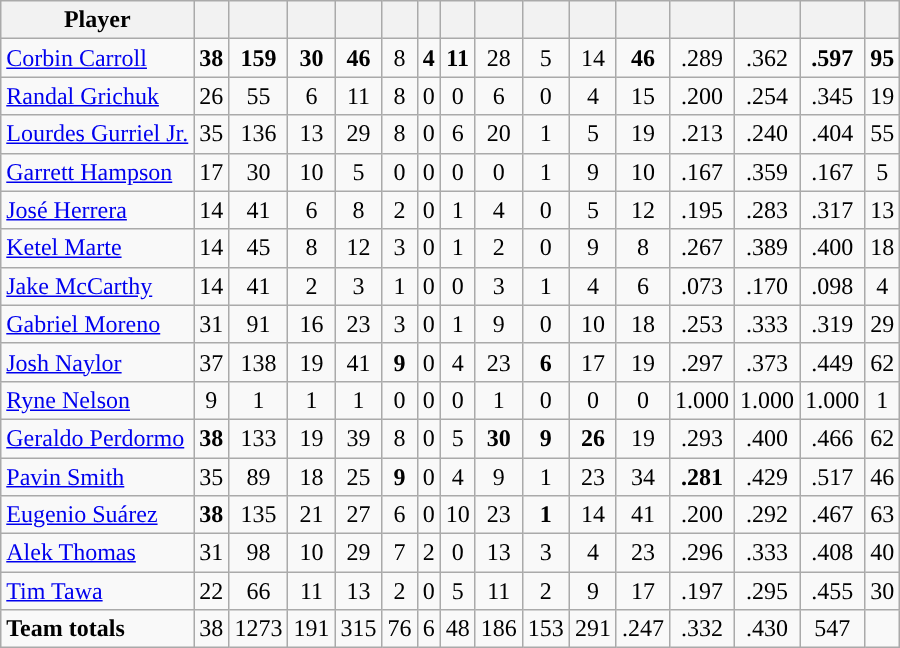<table class="wikitable sortable" style="text-align:center;">
<tr>
<th>Player</th>
<th></th>
<th></th>
<th></th>
<th></th>
<th></th>
<th></th>
<th></th>
<th></th>
<th></th>
<th></th>
<th></th>
<th></th>
<th></th>
<th></th>
<th></th>
</tr>
<tr>
<td align="left"><a href='#'>Corbin Carroll</a></td>
<td><strong>38</strong></td>
<td><strong>159</strong></td>
<td><strong>30</strong></td>
<td><strong>46</strong></td>
<td>8</td>
<td><strong>4</strong></td>
<td><strong>11</strong></td>
<td>28</td>
<td>5</td>
<td>14</td>
<td><strong>46</strong></td>
<td>.289</td>
<td>.362</td>
<td><strong>.597</strong></td>
<td><strong>95</strong></td>
</tr>
<tr>
<td align="left"><a href='#'>Randal Grichuk</a></td>
<td>26</td>
<td>55</td>
<td>6</td>
<td>11</td>
<td>8</td>
<td>0</td>
<td>0</td>
<td>6</td>
<td>0</td>
<td>4</td>
<td>15</td>
<td>.200</td>
<td>.254</td>
<td>.345</td>
<td>19</td>
</tr>
<tr>
<td align="left"><a href='#'>Lourdes Gurriel Jr.</a></td>
<td>35</td>
<td>136</td>
<td>13</td>
<td>29</td>
<td>8</td>
<td>0</td>
<td>6</td>
<td>20</td>
<td>1</td>
<td>5</td>
<td>19</td>
<td>.213</td>
<td>.240</td>
<td>.404</td>
<td>55</td>
</tr>
<tr>
<td align="left"><a href='#'>Garrett Hampson</a></td>
<td>17</td>
<td>30</td>
<td>10</td>
<td>5</td>
<td>0</td>
<td>0</td>
<td>0</td>
<td>0</td>
<td>1</td>
<td>9</td>
<td>10</td>
<td>.167</td>
<td>.359</td>
<td>.167</td>
<td>5</td>
</tr>
<tr>
<td align="left"><a href='#'>José Herrera</a></td>
<td>14</td>
<td>41</td>
<td>6</td>
<td>8</td>
<td>2</td>
<td>0</td>
<td>1</td>
<td>4</td>
<td>0</td>
<td>5</td>
<td>12</td>
<td>.195</td>
<td>.283</td>
<td>.317</td>
<td>13</td>
</tr>
<tr>
<td align="left"><a href='#'>Ketel Marte</a></td>
<td>14</td>
<td>45</td>
<td>8</td>
<td>12</td>
<td>3</td>
<td>0</td>
<td>1</td>
<td>2</td>
<td>0</td>
<td>9</td>
<td>8</td>
<td>.267</td>
<td>.389</td>
<td>.400</td>
<td>18</td>
</tr>
<tr>
<td align="left"><a href='#'>Jake McCarthy</a></td>
<td>14</td>
<td>41</td>
<td>2</td>
<td>3</td>
<td>1</td>
<td>0</td>
<td>0</td>
<td>3</td>
<td>1</td>
<td>4</td>
<td>6</td>
<td>.073</td>
<td>.170</td>
<td>.098</td>
<td>4</td>
</tr>
<tr>
<td align="left"><a href='#'>Gabriel Moreno</a></td>
<td>31</td>
<td>91</td>
<td>16</td>
<td>23</td>
<td>3</td>
<td>0</td>
<td>1</td>
<td>9</td>
<td>0</td>
<td>10</td>
<td>18</td>
<td>.253</td>
<td>.333</td>
<td>.319</td>
<td>29</td>
</tr>
<tr>
<td align="left"><a href='#'>Josh Naylor</a></td>
<td>37</td>
<td>138</td>
<td>19</td>
<td>41</td>
<td><strong>9</strong></td>
<td>0</td>
<td>4</td>
<td>23</td>
<td><strong>6</strong></td>
<td>17</td>
<td>19</td>
<td>.297</td>
<td>.373</td>
<td>.449</td>
<td>62</td>
</tr>
<tr>
<td align="left"><a href='#'>Ryne Nelson</a></td>
<td>9</td>
<td>1</td>
<td>1</td>
<td>1</td>
<td>0</td>
<td>0</td>
<td>0</td>
<td>1</td>
<td>0</td>
<td>0</td>
<td>0</td>
<td>1.000</td>
<td>1.000</td>
<td>1.000</td>
<td>1</td>
</tr>
<tr>
<td align="left"><a href='#'>Geraldo Perdormo</a></td>
<td><strong>38</strong></td>
<td>133</td>
<td>19</td>
<td>39</td>
<td>8</td>
<td>0</td>
<td>5</td>
<td><strong>30</strong></td>
<td><strong>9</strong></td>
<td><strong>26</strong></td>
<td>19</td>
<td>.293</td>
<td>.400</td>
<td>.466</td>
<td>62</td>
</tr>
<tr>
<td align="left"><a href='#'>Pavin Smith</a></td>
<td>35</td>
<td>89</td>
<td>18</td>
<td>25</td>
<td><strong>9</strong></td>
<td>0</td>
<td>4</td>
<td>9</td>
<td>1</td>
<td>23</td>
<td>34</td>
<td><strong>.281</strong></td>
<td>.429</td>
<td>.517</td>
<td>46</td>
</tr>
<tr>
<td align="left"><a href='#'>Eugenio Suárez</a></td>
<td><strong>38</strong></td>
<td>135</td>
<td>21</td>
<td>27</td>
<td>6</td>
<td>0</td>
<td>10</td>
<td>23</td>
<td><strong>1</strong></td>
<td>14</td>
<td>41</td>
<td>.200</td>
<td>.292</td>
<td>.467</td>
<td>63</td>
</tr>
<tr>
<td align="left"><a href='#'>Alek Thomas</a></td>
<td>31</td>
<td>98</td>
<td>10</td>
<td>29</td>
<td>7</td>
<td>2</td>
<td>0</td>
<td>13</td>
<td>3</td>
<td>4</td>
<td>23</td>
<td>.296</td>
<td>.333</td>
<td>.408</td>
<td>40</td>
</tr>
<tr>
<td align="left"><a href='#'>Tim Tawa</a></td>
<td>22</td>
<td>66</td>
<td>11</td>
<td>13</td>
<td>2</td>
<td>0</td>
<td>5</td>
<td>11</td>
<td>2</td>
<td>9</td>
<td>17</td>
<td>.197</td>
<td>.295</td>
<td>.455</td>
<td>30</td>
</tr>
<tr class="sortbottom">
<td align="left"><strong>Team totals</strong></td>
<td>38</td>
<td>1273</td>
<td>191</td>
<td>315</td>
<td>76</td>
<td>6</td>
<td>48</td>
<td>186</td>
<td>153</td>
<td>291</td>
<td>.247</td>
<td>.332</td>
<td>.430</td>
<td>547</td>
</tr>
</table>
